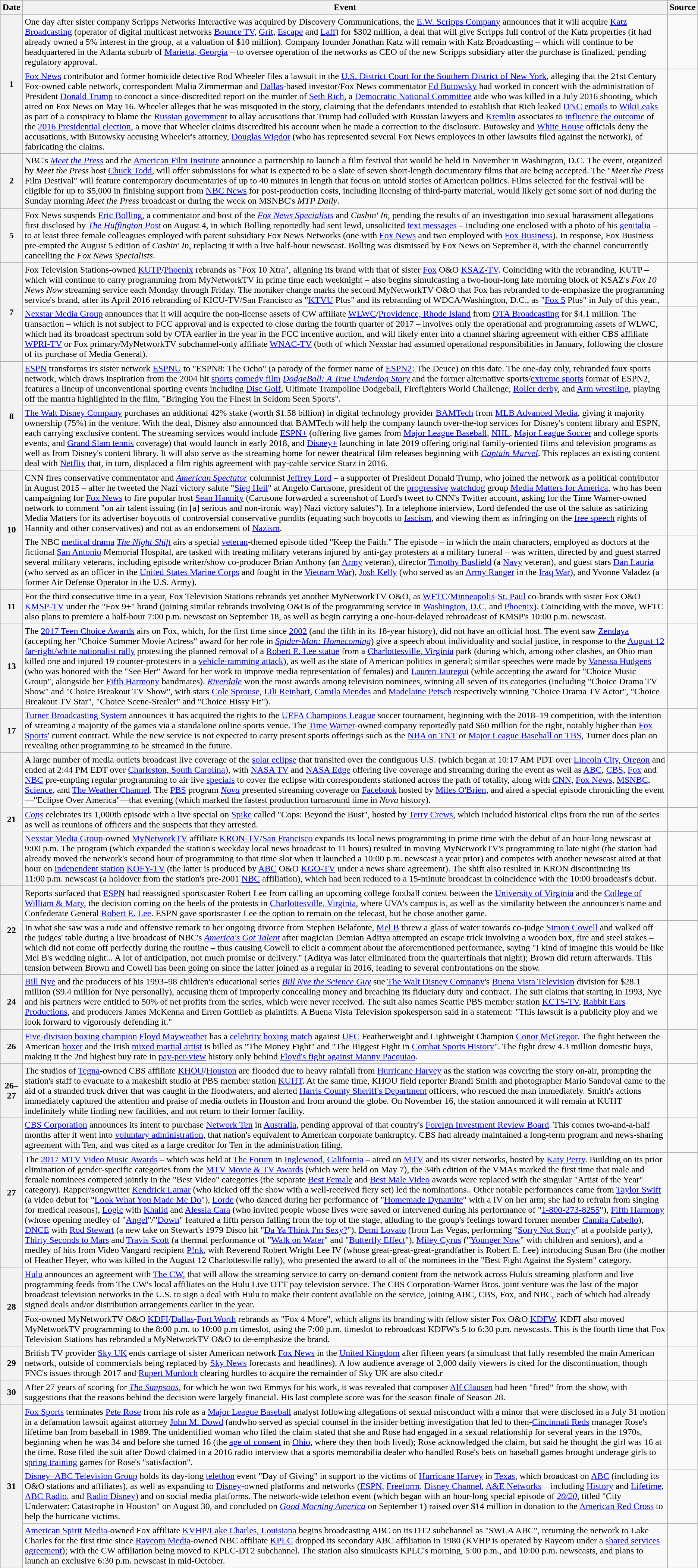<table class="wikitable">
<tr>
<th>Date</th>
<th>Event</th>
<th>Source</th>
</tr>
<tr>
<th rowspan="2">1</th>
<td>One day after sister company Scripps Networks Interactive was acquired by Discovery Communications, the <a href='#'>E.W. Scripps Company</a> announces that it will acquire <a href='#'>Katz Broadcasting</a> (operator of digital multicast networks <a href='#'>Bounce TV</a>, <a href='#'>Grit</a>, <a href='#'>Escape</a> and <a href='#'>Laff</a>) for $302 million, a deal that will give Scripps full control of the Katz properties (it had already owned a 5% interest in the group, at a valuation of $10 million). Company founder Jonathan Katz will remain with Katz Broadcasting – which will continue to be headquartered in the Atlanta suburb of <a href='#'>Marietta, Georgia</a> – to oversee operation of the networks as CEO of the new Scripps subsidiary after the purchase is finalized, pending regulatory approval.</td>
<td></td>
</tr>
<tr>
<td><a href='#'>Fox News</a> contributor and former homicide detective Rod Wheeler files a lawsuit in the <a href='#'>U.S. District Court for the Southern District of New York</a>, alleging that the 21st Century Fox-owned cable network, correspondent Malia Zimmerman and <a href='#'>Dallas</a>-based investor/Fox News commentator <a href='#'>Ed Butowsky</a> had worked in concert with the administration of President <a href='#'>Donald Trump</a> to concoct a since-discredited report on the murder of <a href='#'>Seth Rich</a>, a <a href='#'>Democratic National Committee</a> aide who was killed in a July 2016 shooting, which aired on Fox News on May 16. Wheeler alleges that he was misquoted in the story, claiming that the defendants intended to establish that Rich leaked <a href='#'>DNC emails</a> to <a href='#'>WikiLeaks</a> as part of a conspiracy to blame the <a href='#'>Russian government</a> to allay accusations that Trump had colluded with Russian lawyers and <a href='#'>Kremlin</a> associates to <a href='#'>influence the outcome</a> of the <a href='#'>2016 Presidential election</a>, a move that Wheeler claims discredited his account when he made a correction to the disclosure. Butowsky and <a href='#'>White House</a> officials deny the accusations, with Butowsky accusing Wheeler's attorney, <a href='#'>Douglas Wigdor</a> (who has represented several Fox News employees in other lawsuits filed against the network), of fabricating the claims.</td>
<td></td>
</tr>
<tr>
<th>2</th>
<td>NBC's <em><a href='#'>Meet the Press</a></em> and the <a href='#'>American Film Institute</a> announce a partnership to launch a film festival that would be held in November in Washington, D.C. The event, organized by <em>Meet the Press</em> host <a href='#'>Chuck Todd</a>, will offer submissions for what is expected to be a slate of seven short-length documentary films that are being accepted. The "<em>Meet the Press</em> Film Destival" will feature contemporary documentaries of up to 40 minutes in length that focus on untold stories of American politics. Films selected for the festival will be eligible for up to $5,000 in finishing support from <a href='#'>NBC News</a> for post-production costs, including licensing of third-party material, would likely get some sort of nod during the Sunday morning <em>Meet the Press</em> broadcast or during the week on MSNBC's <em>MTP Daily</em>.</td>
<td></td>
</tr>
<tr>
<th>5</th>
<td>Fox News suspends <a href='#'>Eric Bolling</a>, a commentator and host of the <em><a href='#'>Fox News Specialists</a></em> and <em>Cashin' In</em>, pending the results of an investigation into sexual harassment allegations first disclosed by <em><a href='#'>The Huffington Post</a></em> on August 4, in which Bolling reportedly had sent lewd, unsolicited <a href='#'>text messages</a> – including one enclosed with a photo of his <a href='#'>genitalia</a> – to at least three female colleagues employed with parent subsidiary Fox News Networks (one with <a href='#'>Fox News</a> and two employed with <a href='#'>Fox Business</a>). In response, Fox Business pre-empted the August 5 edition of <em>Cashin' In</em>, replacing it with a live half-hour newscast. Bolling was dismissed by Fox News on September 8, with the channel concurrently cancelling the <em>Fox News Specialists</em>.</td>
<td></td>
</tr>
<tr>
<th rowspan="2">7</th>
<td>Fox Television Stations-owned <a href='#'>KUTP</a>/<a href='#'>Phoenix</a> rebrands as "Fox 10 Xtra", aligning its brand with that of sister <a href='#'>Fox</a> O&O <a href='#'>KSAZ-TV</a>. Coinciding with the rebranding, KUTP – which will continue to carry programming from MyNetworkTV in prime time each weeknight – also begins simulcasting a two-hour-long late morning block of KSAZ's <em>Fox 10 News Now</em> streaming service each Monday through Friday. The moniker change marks the second MyNetworkTV O&O that Fox has rebranded to de-emphasize the programming service's brand, after its April 2016 rebranding of KICU-TV/San Francisco as "<a href='#'>KTVU</a> Plus" and its rebranding of WDCA/Washington, D.C., as "<a href='#'>Fox 5</a> Plus" in July of this year.,</td>
<td></td>
</tr>
<tr>
<td><a href='#'>Nexstar Media Group</a> announces that it will acquire the non-license assets of CW affiliate <a href='#'>WLWC</a>/<a href='#'>Providence, Rhode Island</a> from <a href='#'>OTA Broadcasting</a> for $4.1 million. The transaction – which is not subject to FCC approval and is expected to close during the fourth quarter of 2017 – involves only the operational and programming assets of WLWC, which had its broadcast spectrum sold by OTA earlier in the year in the FCC incentive auction, and will likely enter into a channel sharing agreement with either CBS affiliate <a href='#'>WPRI-TV</a> or Fox primary/MyNetworkTV subchannel-only affiliate <a href='#'>WNAC-TV</a> (both of which Nexstar had assumed operational responsibilities in January, following the closure of its purchase of Media General).</td>
<td></td>
</tr>
<tr>
<th rowspan="2">8</th>
<td><a href='#'>ESPN</a> transforms its sister network <a href='#'>ESPNU</a> to "ESPN8: The Ocho" (a parody of the former name of <a href='#'>ESPN2</a>: The Deuce) on this date. The one-day only, rebranded faux sports network, which draws inspiration from the 2004 hit <a href='#'>sports</a> <a href='#'>comedy film</a> <em><a href='#'>DodgeBall: A True Underdog Story</a></em> and the former alternative sports/<a href='#'>extreme sports</a> format of ESPN2, features a lineup of unconventional sporting events including <a href='#'>Disc Golf</a>, Ultimate Trampoline Dodgeball, Firefighters World Challenge, <a href='#'>Roller derby</a>, and <a href='#'>Arm wrestling</a>, playing off the mantra highlighted in the film, "Bringing You the Finest in Seldom Seen Sports".</td>
<td></td>
</tr>
<tr>
<td><a href='#'>The Walt Disney Company</a> purchases an additional 42% stake (worth $1.58 billion) in digital technology provider <a href='#'>BAMTech</a> from <a href='#'>MLB Advanced Media</a>, giving it majority ownership (75%) in the venture. With the deal, Disney also announced that BAMTech will help the company launch over-the-top services for Disney's content library and ESPN, each carrying exclusive content. The streaming services would include <a href='#'>ESPN+</a> (offering live games from <a href='#'>Major League Baseball</a>, <a href='#'>NHL</a>, <a href='#'>Major League Soccer</a> and college sports events, and <a href='#'>Grand Slam tennis</a> coverage) that would launch in early 2018, and <a href='#'>Disney+</a> launching in late 2019 offering original family-oriented films and television programs as well as from Disney's content library. It will also serve as the streaming home for newer theatrical film releases beginning with <em><a href='#'>Captain Marvel</a></em>. This replaces an existing content deal with <a href='#'>Netflix</a> that, in turn, displaced a film rights agreement with pay-cable service Starz in 2016.</td>
<td></td>
</tr>
<tr>
<th rowspan="2">10</th>
<td>CNN fires conservative commentator and <em><a href='#'>American Spectator</a></em> columnist <a href='#'>Jeffrey Lord</a> – a supporter of President Donald Trump, who joined the network as a political contributor in August 2015 – after he tweeted the Nazi victory salute "<a href='#'>Sieg Heil</a>" at Angelo Carusone, president of the <a href='#'>progressive</a> <a href='#'>watchdog</a> group <a href='#'>Media Matters for America</a>, who has been campaigning for <a href='#'>Fox News</a> to fire popular host <a href='#'>Sean Hannity</a> (Carusone forwarded a screenshot of Lord's tweet to CNN's Twitter account, asking for the Time Warner-owned network to comment "on air talent issuing (in [a] serious and non-ironic way) Nazi victory salutes"). In a telephone interview, Lord defended the use of the salute as satirizing Media Matters for its advertiser boycotts of controversial conservative pundits (equating such boycotts to <a href='#'>fascism</a>, and viewing them as infringing on the <a href='#'>free speech</a> rights of Hannity and other conservatives) and not as an endorsement of <a href='#'>Nazism</a>.</td>
<td></td>
</tr>
<tr>
<td>The NBC <a href='#'>medical drama</a> <em><a href='#'>The Night Shift</a></em> airs a special <a href='#'>veteran</a>-themed episode titled "Keep the Faith." The episode – in which the main characters, employed as doctors at the fictional <a href='#'>San Antonio</a> Memorial Hospital, are tasked with treating military veterans injured by anti-gay protesters at a military funeral – was written, directed by and guest starred several military veterans, including episode writer/show co-producer Brian Anthony (an <a href='#'>Army</a> veteran), director <a href='#'>Timothy Busfield</a> (a <a href='#'>Navy</a> veteran), and guest stars <a href='#'>Dan Lauria</a> (who served as an officer in the <a href='#'>United States Marine Corps</a> and fought in the <a href='#'>Vietnam War</a>), <a href='#'>Josh Kelly</a> (who served as an <a href='#'>Army Ranger</a> in the <a href='#'>Iraq War</a>), and Yvonne Valadez (a former Air Defense Operator in the U.S. Army).</td>
<td></td>
</tr>
<tr>
<th>11</th>
<td>For the third consecutive time in a year, Fox Television Stations rebrands yet another MyNetworkTV O&O, as <a href='#'>WFTC</a>/<a href='#'>Minneapolis</a>-<a href='#'>St. Paul</a> co-brands with sister Fox O&O <a href='#'>KMSP-TV</a> under the "Fox 9+" brand (joining similar rebrands involving O&Os of the programming service in <a href='#'>Washington, D.C.</a> and <a href='#'>Phoenix</a>). Coinciding with the move, WFTC also plans to premiere a half-hour 7:00 p.m. newscast on September 18, as well as begin carrying a one-hour-delayed rebroadcast of KMSP's 10:00 p.m. newscast.</td>
<td></td>
</tr>
<tr>
<th>13</th>
<td>The <a href='#'>2017 Teen Choice Awards</a> airs on Fox, which, for the first time since <a href='#'>2002</a> (and the fifth in its 18-year history), did not have an official host. The event saw <a href='#'>Zendaya</a> (accepting her "Choice Summer Movie Actress" award for her role in <em><a href='#'>Spider-Man: Homecoming</a></em>) give a speech about individuality and social justice, in response to the <a href='#'>August 12 far-right/white nationalist rally</a> protesting the planned removal of a <a href='#'>Robert E. Lee statue</a> from a <a href='#'>Charlottesville, Virginia</a> park (during which, among other clashes, an Ohio man killed one and injured 19 counter-protesters in a <a href='#'>vehicle-ramming attack</a>), as well as the state of American politics in general; similar speeches were made by <a href='#'>Vanessa Hudgens</a> (who was honored with the "See Her" Award for her work to improve media representation of females) and <a href='#'>Lauren Jauregui</a> (while accepting the award for "Choice Music Group", alongside her <a href='#'>Fifth Harmony</a> bandmates). <em><a href='#'>Riverdale</a></em> won the most awards among television nominees, winning all seven of its categories (including "Choice Drama TV Show" and "Choice Breakout TV Show", with stars <a href='#'>Cole Sprouse</a>, <a href='#'>Lili Reinhart</a>, <a href='#'>Camila Mendes</a> and <a href='#'>Madelaine Petsch</a> respectively winning "Choice Drama TV Actor", "Choice Breakout TV Star", "Choice Scene-Stealer" and "Choice Hissy Fit").</td>
<td></td>
</tr>
<tr>
<th>17</th>
<td><a href='#'>Turner Broadcasting System</a> announces it has acquired the rights to the <a href='#'>UEFA Champions League</a> soccer tournament, beginning with the 2018–19 competition, with the intention of streaming a majority of the games via a standalone online sports venue. The <a href='#'>Time Warner</a>-owned company reportedly paid $60 million for the right, notably higher than <a href='#'>Fox Sports</a>' current contract. While the new service is not expected to carry present sports offerings such as the <a href='#'>NBA on TNT</a> or <a href='#'>Major League Baseball on TBS</a>, Turner does plan on revealing other programming to be streamed in the future.</td>
<td></td>
</tr>
<tr>
<th rowspan="3">21</th>
<td>A large number of media outlets broadcast live coverage of the <a href='#'>solar eclipse</a> that transited over the contiguous U.S. (which began at 10:17 AM PDT over <a href='#'>Lincoln City, Oregon</a> and ended at 2:44 PM EDT over <a href='#'>Charleston, South Carolina</a>), with <a href='#'>NASA TV</a> and <a href='#'>NASA Edge</a> offering live coverage and streaming during the event as well as <a href='#'>ABC</a>, <a href='#'>CBS</a>, <a href='#'>Fox</a> and <a href='#'>NBC</a> pre-empting regular programming to air live <a href='#'>specials</a> to cover the eclipse with correspondents stationed across the path of totality, along with <a href='#'>CNN</a>, <a href='#'>Fox News</a>, <a href='#'>MSNBC</a>, <a href='#'>Science</a>, and <a href='#'>The Weather Channel</a>. The <a href='#'>PBS</a> program <em><a href='#'>Nova</a></em> presented streaming coverage on <a href='#'>Facebook</a> hosted by <a href='#'>Miles O'Brien</a>, and aired a special episode chronicling the event—"Eclipse Over America"—that evening (which marked the fastest production turnaround time in <em>Nova</em> history).</td>
<td></td>
</tr>
<tr>
<td><em><a href='#'>Cops</a></em> celebrates its 1,000th episode with a live special on <a href='#'>Spike</a> called "Cops: Beyond the Bust", hosted by <a href='#'>Terry Crews</a>, which included historical clips from the run of the series as well as reunions of officers and the suspects that they arrested.</td>
<td></td>
</tr>
<tr>
<td><a href='#'>Nexstar Media Group</a>-owned <a href='#'>MyNetworkTV</a> affiliate <a href='#'>KRON-TV</a>/<a href='#'>San Francisco</a> expands its local news programming in prime time with the debut of an hour-long newscast at 9:00 p.m. The program (which expanded the station's weekday local news broadcast to 11 hours) resulted in moving MyNetworkTV's programming to late night (the station had already moved the network's second hour of programming to that time slot when it launched a 10:00 p.m. newscast a year prior) and competes with another newscast aired at that hour on <a href='#'>independent station</a> <a href='#'>KOFY-TV</a> (the latter is produced by <a href='#'>ABC</a> O&O <a href='#'>KGO-TV</a> under a news share agreement). The shift also resulted in KRON discontinuing its 11:00 p.m. newscast (a holdover from the station's pre-2001 <a href='#'>NBC</a> affiliation), which had been reduced to a 15-minute broadcast in coincidence with the 10:00 broadcast's debut.</td>
<td></td>
</tr>
<tr>
<th rowspan=2>22</th>
<td>Reports surfaced that <a href='#'>ESPN</a> had reassigned sportscaster Robert Lee from calling an upcoming college football contest between the <a href='#'>University of Virginia</a> and the <a href='#'>College of William & Mary</a>, the decision coming on the heels of the protests in <a href='#'>Charlottesville, Virginia</a>, where UVA's campus is, as well as the similarity between the announcer's name and Confederate General <a href='#'>Robert E. Lee</a>. ESPN gave sportscaster Lee the option to remain on the telecast, but he chose another game.</td>
<td></td>
</tr>
<tr>
<td>In what she saw was a rude and offensive remark to her ongoing divorce from Stephen Belafonte, <a href='#'>Mel B</a> threw a glass of water towards co-judge <a href='#'>Simon Cowell</a> and walked off the judges' table during a live broadcast of NBC's <em><a href='#'>America's Got Talent</a></em> after magician Demian Aditya attempted an escape trick involving a wooden box, fire and steel stakes – which did not come off perfectly during the routine – thus causing Cowell to elicit a comment about the aforementioned performance, saying "I kind of imagine this would be like Mel B's wedding night... A lot of anticipation, not much promise or delivery." (Aditya was later eliminated from the quarterfinals that night); Brown did return afterwards. This tension between Brown and Cowell has been going on since the latter joined as a regular in 2016, leading to several confrontations on the show.</td>
<td></td>
</tr>
<tr>
<th>24</th>
<td><a href='#'>Bill Nye</a> and the producers of his 1993–98 children's educational series <em><a href='#'>Bill Nye the Science Guy</a></em> sue <a href='#'>The Walt Disney Company</a>'s <a href='#'>Buena Vista Television</a> division for $28.1 million ($9.4 million for Nye personally), accusing them of improperly concealing money and breaching its fiduciary duty and contract. The suit claims that starting in 1993, Nye and his partners were entitled to 50% of net profits from the series, which were never received. The suit also names Seattle PBS member station <a href='#'>KCTS-TV</a>, <a href='#'>Rabbit Ears Productions</a>, and producers James McKenna and Erren Gottlieb as plaintiffs. A Buena Vista Television spokesperson said in a statement: "This lawsuit is a publicity ploy and we look forward to vigorously defending it."</td>
<td></td>
</tr>
<tr>
<th>26</th>
<td><a href='#'>Five-division boxing champion</a> <a href='#'>Floyd Mayweather</a> has a <a href='#'>celebrity boxing match</a> against <a href='#'>UFC</a> Featherweight and Lightweight Champion <a href='#'>Conor McGregor</a>. The fight between the American <a href='#'>boxer</a> and the Irish <a href='#'>mixed martial artist</a> is billed as "The Money Fight" and "The Biggest Fight in <a href='#'>Combat Sports History</a>". The fight drew 4.3 million domestic buys, making it the 2nd highest buy rate in <a href='#'>pay-per-view</a> history only behind <a href='#'>Floyd's fight against Manny Pacquiao</a>.</td>
<td></td>
</tr>
<tr>
<th>26–27</th>
<td>The studios of <a href='#'>Tegna</a>-owned CBS affiliate <a href='#'>KHOU</a>/<a href='#'>Houston</a> are flooded due to heavy rainfall from <a href='#'>Hurricane Harvey</a> as the station was covering the story on-air, prompting the station's staff to evacuate to a makeshift studio at PBS member station <a href='#'>KUHT</a>. At the same time, KHOU field reporter Brandi Smith and photographer Mario Sandoval came to the aid of a stranded truck driver that was caught in the floodwaters, and alerted <a href='#'>Harris County Sheriff's Department</a> officers, who rescued the man immediately. Smith's actions immediately captured the attention and praise of media outlets in Houston and from around the globe. On November 16, the station announced it will remain at KUHT indefinitely while finding new facilities, and not return to their former facility.</td>
<td></td>
</tr>
<tr>
<th rowspan=2>27</th>
<td><a href='#'>CBS Corporation</a> announces its intent to purchase <a href='#'>Network Ten</a> in <a href='#'>Australia</a>, pending approval of that country's <a href='#'>Foreign Investment Review Board</a>. This comes two-and-a-half months after it went into <a href='#'>voluntary administration</a>, that nation's equivalent to American corporate bankruptcy. CBS had already maintained a long-term program and news-sharing agreement with Ten, and was cited as a large creditor for Ten in the administration filing.</td>
<td></td>
</tr>
<tr>
<td>The <a href='#'>2017 MTV Video Music Awards</a> – which was held at <a href='#'>The Forum</a> in <a href='#'>Inglewood, California</a> – aired on <a href='#'>MTV</a> and its sister networks, hosted by <a href='#'>Katy Perry</a>. Building on its prior elimination of gender-specific categories from the <a href='#'>MTV Movie & TV Awards</a> (which were held on May 7), the 34th edition of the VMAs marked the first time that male and female nominees competed jointly in the "Best Video" categories (the separate <a href='#'>Best Female</a> and <a href='#'>Best Male Video</a> awards were replaced with the singular "Artist of the Year" category). Rapper/songwriter <a href='#'>Kendrick Lamar</a> (who kicked off the show with a well-received fiery set) led the nominations.. Other notable performances came from <a href='#'>Taylor Swift</a> (a video debut for "<a href='#'>Look What You Made Me Do</a>"), <a href='#'>Lorde</a> (who danced during her performance of "<a href='#'>Homemade Dynamite</a>" with a IV on her arm; she had to refrain from singing for medical reasons), <a href='#'>Logic</a> with <a href='#'>Khalid</a> and <a href='#'>Alessia Cara</a> (who invited people whose lives were saved or intervened during his performance of "<a href='#'>1-800-273-8255</a>"), <a href='#'>Fifth Harmony</a> (whose opening medley of "<a href='#'>Angel</a>"/"<a href='#'>Down</a>" featured a fifth person falling from the top of the stage, alluding to the group's feelings toward former member <a href='#'>Camila Cabello</a>), <a href='#'>DNCE</a> with <a href='#'>Rod Stewart</a> (a new take on Stewart's 1979 Disco hit "<a href='#'>Da Ya Think I'm Sexy?</a>"), <a href='#'>Demi Lovato</a> (from Las Vegas, performing "<a href='#'>Sorry Not Sorry</a>" at a poolside party), <a href='#'>Thirty Seconds to Mars</a> and <a href='#'>Travis Scott</a> (a thermal performance of "<a href='#'>Walk on Water</a>" and "<a href='#'>Butterfly Effect</a>"), <a href='#'>Miley Cyrus</a> ("<a href='#'>Younger Now</a>" with children and seniors), and a medley of hits from Video Vangard recipient <a href='#'>P!nk</a>, with Reverend Robert Wright Lee IV (whose great-great-great-grandfather is Robert E. Lee) introducing Susan Bro (the mother of Heather Heyer, who was killed in the August 12 Charlottesville rally), who presented the award to all of the nominees in the "Best Fight Against the System" category.</td>
<td></td>
</tr>
<tr>
<th rowspan="2">28</th>
<td><a href='#'>Hulu</a> announces an agreement with <a href='#'>The CW</a>, that will allow the streaming service to carry on-demand content from the network across Hulu's streaming platform and live programming feeds from The CW's local affiliates on the Hulu Live OTT pay television service. The CBS Corporation-Warner Bros. joint venture was the last of the major broadcast television networks in the U.S. to sign a deal with Hulu to make their content available on the service, joining ABC, CBS, Fox, and NBC, each of which had already signed deals and/or distribution arrangements earlier in the year.</td>
<td></td>
</tr>
<tr>
<td>Fox-owned MyNetworkTV O&O <a href='#'>KDFI</a>/<a href='#'>Dallas</a>-<a href='#'>Fort Worth</a> rebrands as "Fox 4 More", which aligns its branding with fellow sister Fox O&O <a href='#'>KDFW</a>. KDFI also moved MyNetworkTV programming to the 8:00 p.m. to 10:00 p.m timeslot, using the 7:00 p.m. timeslot to rebroadcast KDFW's 5 to 6:30 p.m. newscasts. This is the fourth time that Fox Television Stations has rebranded a MyNetworkTV O&O to de-emphasize the brand.</td>
<td></td>
</tr>
<tr>
<th>29</th>
<td>British TV provider <a href='#'>Sky UK</a> ends carriage of sister American network <a href='#'>Fox News</a> in the <a href='#'>United Kingdom</a> after fifteen years (a simulcast that fully resembled the main American network, outside of commercials being replaced by <a href='#'>Sky News</a> forecasts and headlines). A low audience average of 2,000 daily viewers is cited for the discontinuation, though FNC's issues through 2017 and <a href='#'>Rupert Murdoch</a> clearing hurdles to acquire the remainder of Sky UK are also cited.r</td>
<td></td>
</tr>
<tr>
<th>30</th>
<td>After 27 years of scoring for <em><a href='#'>The Simpsons</a></em>, for which he won two Emmys for his work, it was revealed that composer <a href='#'>Alf Clausen</a> had been "fired" from the show, with suggestions that the reasons behind the decision were largely financial. His last complete score was for the season finale of Season 28.</td>
<td></td>
</tr>
<tr>
<th rowspan="3">31</th>
<td><a href='#'>Fox Sports</a> terminates <a href='#'>Pete Rose</a> from his role as a <a href='#'>Major League Baseball</a> analyst following allegations of sexual misconduct with a minor that were disclosed in a July 31 motion in a defamation lawsuit against attorney <a href='#'>John M. Dowd</a> (andwho served as special counsel in the insider betting investigation that led to then-<a href='#'>Cincinnati Reds</a> manager Rose's lifetime ban from baseball in 1989. The unidentified woman who filed the claim stated that she and Rose had engaged in a sexual relationship for several years in the 1970s, beginning when he was 34 and before she turned 16 (the <a href='#'>age of consent</a> in <a href='#'>Ohio</a>, where they then both lived); Rose acknowledged the claim, but said he thought the girl was 16 at the time. Rose filed the suit after Dowd claimed in a 2016 radio interview that a sports memorabilia dealer who handled Rose's bets on baseball games brought underage girls to <a href='#'>spring training</a> games for Rose's "satisfaction".</td>
<td></td>
</tr>
<tr>
<td><a href='#'>Disney–ABC Television Group</a> holds its day-long <a href='#'>telethon</a> event "Day of Giving" in support to the victims of <a href='#'>Hurricane Harvey</a> in <a href='#'>Texas</a>, which broadcast on <a href='#'>ABC</a> (including its O&O stations and affiliates), as well as expanding to <a href='#'>Disney</a>-owned platforms and networks (<a href='#'>ESPN</a>, <a href='#'>Freeform</a>, <a href='#'>Disney Channel</a>, <a href='#'>A&E Networks</a> – including <a href='#'>History</a> and <a href='#'>Lifetime</a>, <a href='#'>ABC Radio</a>, and <a href='#'>Radio Disney</a>) and on social media platforms. The network-wide telethon event (which began with an hour-long special episode of <em><a href='#'>20/20</a></em>, titled "City Underwater: Catastrophe in Houston" on August 30, and concluded on <em><a href='#'>Good Morning America</a></em> on September 1) raised over $14 million in donation to the <a href='#'>American Red Cross</a> to help the hurricane victims.</td>
<td></td>
</tr>
<tr>
<td><a href='#'>American Spirit Media</a>-owned Fox affiliate <a href='#'>KVHP</a>/<a href='#'>Lake Charles, Louisiana</a> begins broadcasting ABC on its DT2 subchannel as "SWLA ABC", returning the network to Lake Charles for the first time since <a href='#'>Raycom Media</a>-owned NBC affiliate <a href='#'>KPLC</a> dropped its secondary ABC affiliation in 1980 (KVHP is operated by Raycom under a <a href='#'>shared services agreement</a>); with the CW affiliation being moved to KPLC-DT2 subchannel. The station also simulcasts KPLC's morning, 5:00 p.m., and 10:00 p.m. newscasts, and plans to launch an exclusive 6:30 p.m. newscast in mid-October.</td>
<td></td>
</tr>
</table>
